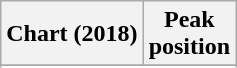<table class="wikitable sortable plainrowheaders" style="text-align:center;">
<tr>
<th>Chart (2018)</th>
<th>Peak<br>position</th>
</tr>
<tr>
</tr>
<tr>
</tr>
<tr>
</tr>
<tr>
</tr>
</table>
